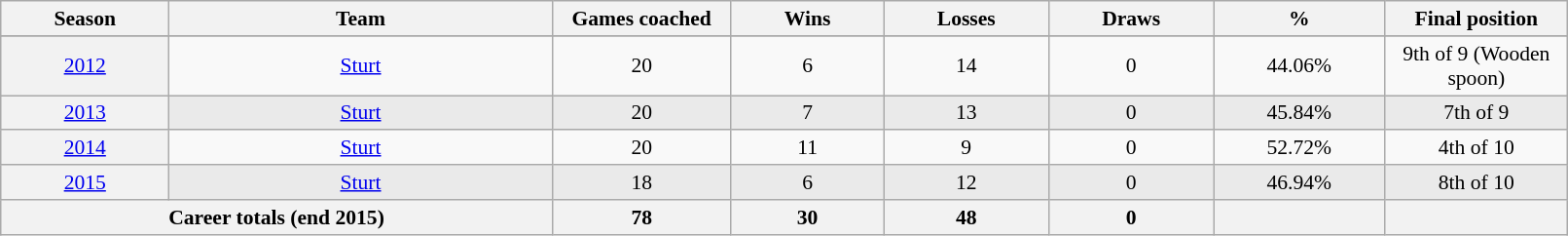<table class="wikitable sortable"  style="font-size:90%; text-align:center; width:85%;">
<tr>
<th width=3%>Season</th>
<th width=8%>Team</th>
<th width=3%>Games coached</th>
<th width=3%>Wins</th>
<th width=3%>Losses</th>
<th width=3%>Draws</th>
<th width=3%>%</th>
<th width=3%>Final position</th>
</tr>
<tr>
</tr>
<tr>
<th scope="row" style="text-align:center; font-weight:normal"><a href='#'>2012</a></th>
<td style="text-align:center;"><a href='#'>Sturt</a></td>
<td>20</td>
<td>6</td>
<td>14</td>
<td>0</td>
<td>44.06%</td>
<td>9th of 9 (Wooden spoon)</td>
</tr>
<tr style="background-color: #EAEAEA">
<th scope="row" style="text-align:center; font-weight:normal"><a href='#'>2013</a></th>
<td style="text-align:center;"><a href='#'>Sturt</a></td>
<td>20</td>
<td>7</td>
<td>13</td>
<td>0</td>
<td>45.84%</td>
<td>7th of 9</td>
</tr>
<tr>
<th scope="row" style="text-align:center; font-weight:normal"><a href='#'>2014</a></th>
<td style="text-align:center;"><a href='#'>Sturt</a></td>
<td>20</td>
<td>11</td>
<td>9</td>
<td>0</td>
<td>52.72%</td>
<td>4th of 10</td>
</tr>
<tr style="background-color: #EAEAEA">
<th scope="row" style="text-align:center; font-weight:normal"><a href='#'>2015</a></th>
<td style="text-align:center;"><a href='#'>Sturt</a></td>
<td>18</td>
<td>6</td>
<td>12</td>
<td>0</td>
<td>46.94%</td>
<td>8th of 10</td>
</tr>
<tr class="sortbottom">
<th colspan=2>Career totals (end 2015)</th>
<th>78</th>
<th>30</th>
<th>48</th>
<th>0</th>
<th></th>
<th></th>
</tr>
</table>
